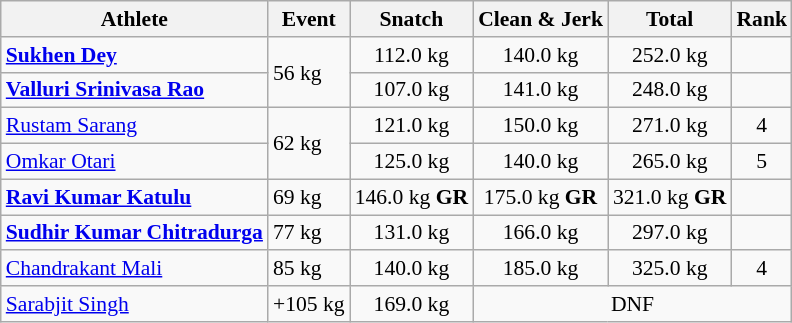<table class="wikitable" style="font-size:90%">
<tr>
<th>Athlete</th>
<th>Event</th>
<th>Snatch</th>
<th>Clean & Jerk</th>
<th>Total</th>
<th>Rank</th>
</tr>
<tr align=center>
<td align=left><strong><a href='#'>Sukhen Dey</a></strong></td>
<td align=left rowspan=2>56 kg</td>
<td>112.0 kg</td>
<td>140.0 kg</td>
<td>252.0 kg</td>
<td></td>
</tr>
<tr align=center>
<td align=left><strong><a href='#'>Valluri Srinivasa Rao</a></strong></td>
<td>107.0 kg</td>
<td>141.0 kg</td>
<td>248.0 kg</td>
<td></td>
</tr>
<tr align=center>
<td align=left><a href='#'>Rustam Sarang</a></td>
<td align=left rowspan=2>62 kg</td>
<td>121.0 kg</td>
<td>150.0 kg</td>
<td>271.0 kg</td>
<td>4</td>
</tr>
<tr align=center>
<td align=left><a href='#'>Omkar Otari</a></td>
<td>125.0 kg</td>
<td>140.0 kg</td>
<td>265.0 kg</td>
<td>5</td>
</tr>
<tr align=center>
<td align=left><strong><a href='#'>Ravi Kumar Katulu</a></strong></td>
<td align=left>69 kg</td>
<td>146.0 kg <strong>GR</strong></td>
<td>175.0 kg <strong>GR</strong></td>
<td>321.0 kg <strong>GR</strong></td>
<td></td>
</tr>
<tr align=center>
<td align=left><strong><a href='#'>Sudhir Kumar Chitradurga</a></strong></td>
<td align=left>77 kg</td>
<td>131.0 kg</td>
<td>166.0 kg</td>
<td>297.0 kg</td>
<td></td>
</tr>
<tr align=center>
<td align=left><a href='#'>Chandrakant Mali</a></td>
<td align=left>85 kg</td>
<td>140.0 kg</td>
<td>185.0 kg</td>
<td>325.0 kg</td>
<td>4</td>
</tr>
<tr align=center>
<td align=left><a href='#'>Sarabjit Singh</a></td>
<td align=left>+105 kg</td>
<td>169.0 kg</td>
<td colspan=3>DNF</td>
</tr>
</table>
